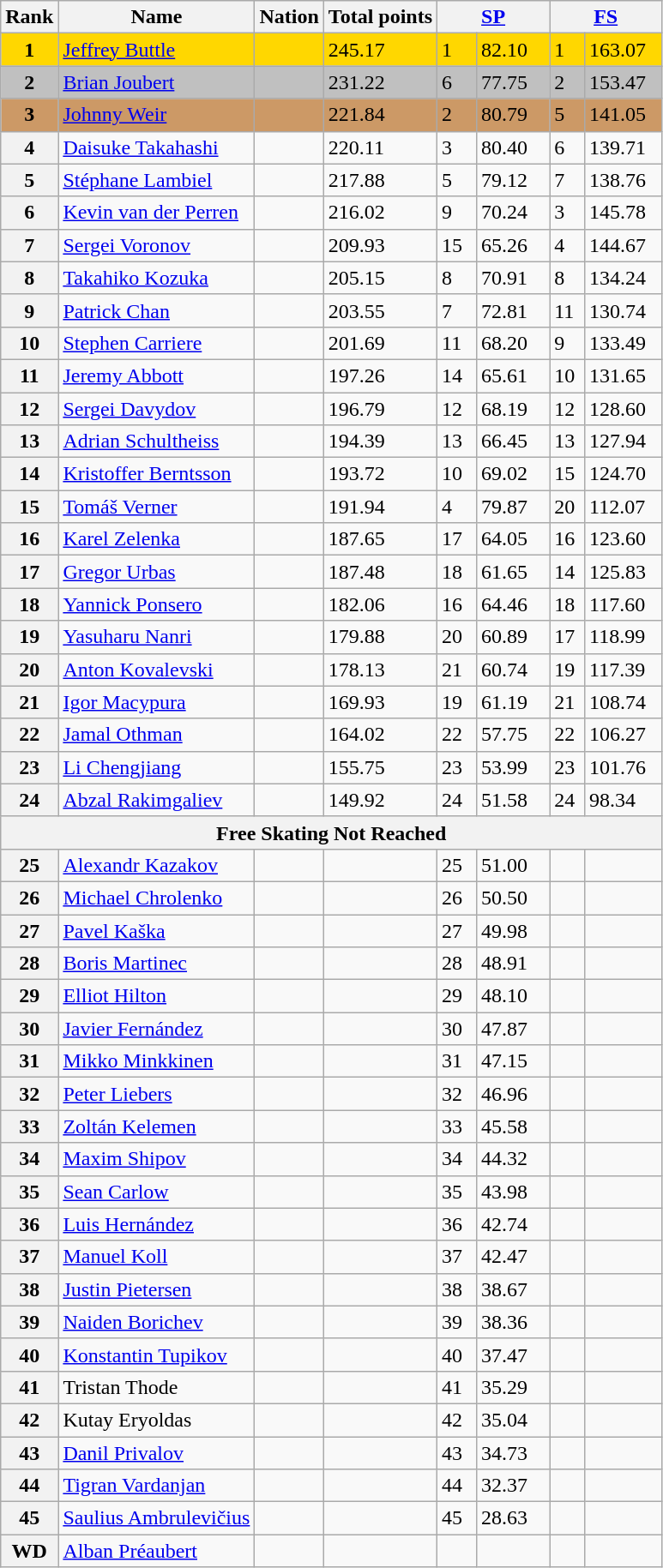<table class="wikitable sortable">
<tr>
<th>Rank</th>
<th>Name</th>
<th>Nation</th>
<th>Total points</th>
<th colspan="2" width="80px"><a href='#'>SP</a></th>
<th colspan="2" width="80px"><a href='#'>FS</a></th>
</tr>
<tr bgcolor=gold>
<td align=center><strong>1</strong></td>
<td><a href='#'>Jeffrey Buttle</a></td>
<td></td>
<td>245.17</td>
<td>1</td>
<td>82.10</td>
<td>1</td>
<td>163.07</td>
</tr>
<tr bgcolor=silver>
<td align=center><strong>2</strong></td>
<td><a href='#'>Brian Joubert</a></td>
<td></td>
<td>231.22</td>
<td>6</td>
<td>77.75</td>
<td>2</td>
<td>153.47</td>
</tr>
<tr bgcolor=cc9966>
<td align=center><strong>3</strong></td>
<td><a href='#'>Johnny Weir</a></td>
<td></td>
<td>221.84</td>
<td>2</td>
<td>80.79</td>
<td>5</td>
<td>141.05</td>
</tr>
<tr>
<th>4</th>
<td><a href='#'>Daisuke Takahashi</a></td>
<td></td>
<td>220.11</td>
<td>3</td>
<td>80.40</td>
<td>6</td>
<td>139.71</td>
</tr>
<tr>
<th>5</th>
<td><a href='#'>Stéphane Lambiel</a></td>
<td></td>
<td>217.88</td>
<td>5</td>
<td>79.12</td>
<td>7</td>
<td>138.76</td>
</tr>
<tr>
<th>6</th>
<td><a href='#'>Kevin van der Perren</a></td>
<td></td>
<td>216.02</td>
<td>9</td>
<td>70.24</td>
<td>3</td>
<td>145.78</td>
</tr>
<tr>
<th>7</th>
<td><a href='#'>Sergei Voronov</a></td>
<td></td>
<td>209.93</td>
<td>15</td>
<td>65.26</td>
<td>4</td>
<td>144.67</td>
</tr>
<tr>
<th>8</th>
<td><a href='#'>Takahiko Kozuka</a></td>
<td></td>
<td>205.15</td>
<td>8</td>
<td>70.91</td>
<td>8</td>
<td>134.24</td>
</tr>
<tr>
<th>9</th>
<td><a href='#'>Patrick Chan</a></td>
<td></td>
<td>203.55</td>
<td>7</td>
<td>72.81</td>
<td>11</td>
<td>130.74</td>
</tr>
<tr>
<th>10</th>
<td><a href='#'>Stephen Carriere</a></td>
<td></td>
<td>201.69</td>
<td>11</td>
<td>68.20</td>
<td>9</td>
<td>133.49</td>
</tr>
<tr>
<th>11</th>
<td><a href='#'>Jeremy Abbott</a></td>
<td></td>
<td>197.26</td>
<td>14</td>
<td>65.61</td>
<td>10</td>
<td>131.65</td>
</tr>
<tr>
<th>12</th>
<td><a href='#'>Sergei Davydov</a></td>
<td></td>
<td>196.79</td>
<td>12</td>
<td>68.19</td>
<td>12</td>
<td>128.60</td>
</tr>
<tr>
<th>13</th>
<td><a href='#'>Adrian Schultheiss</a></td>
<td></td>
<td>194.39</td>
<td>13</td>
<td>66.45</td>
<td>13</td>
<td>127.94</td>
</tr>
<tr>
<th>14</th>
<td><a href='#'>Kristoffer Berntsson</a></td>
<td></td>
<td>193.72</td>
<td>10</td>
<td>69.02</td>
<td>15</td>
<td>124.70</td>
</tr>
<tr>
<th>15</th>
<td><a href='#'>Tomáš Verner</a></td>
<td></td>
<td>191.94</td>
<td>4</td>
<td>79.87</td>
<td>20</td>
<td>112.07</td>
</tr>
<tr>
<th>16</th>
<td><a href='#'>Karel Zelenka</a></td>
<td></td>
<td>187.65</td>
<td>17</td>
<td>64.05</td>
<td>16</td>
<td>123.60</td>
</tr>
<tr>
<th>17</th>
<td><a href='#'>Gregor Urbas</a></td>
<td></td>
<td>187.48</td>
<td>18</td>
<td>61.65</td>
<td>14</td>
<td>125.83</td>
</tr>
<tr>
<th>18</th>
<td><a href='#'>Yannick Ponsero</a></td>
<td></td>
<td>182.06</td>
<td>16</td>
<td>64.46</td>
<td>18</td>
<td>117.60</td>
</tr>
<tr>
<th>19</th>
<td><a href='#'>Yasuharu Nanri</a></td>
<td></td>
<td>179.88</td>
<td>20</td>
<td>60.89</td>
<td>17</td>
<td>118.99</td>
</tr>
<tr>
<th>20</th>
<td><a href='#'>Anton Kovalevski</a></td>
<td></td>
<td>178.13</td>
<td>21</td>
<td>60.74</td>
<td>19</td>
<td>117.39</td>
</tr>
<tr>
<th>21</th>
<td><a href='#'>Igor Macypura</a></td>
<td></td>
<td>169.93</td>
<td>19</td>
<td>61.19</td>
<td>21</td>
<td>108.74</td>
</tr>
<tr>
<th>22</th>
<td><a href='#'>Jamal Othman</a></td>
<td></td>
<td>164.02</td>
<td>22</td>
<td>57.75</td>
<td>22</td>
<td>106.27</td>
</tr>
<tr>
<th>23</th>
<td><a href='#'>Li Chengjiang</a></td>
<td></td>
<td>155.75</td>
<td>23</td>
<td>53.99</td>
<td>23</td>
<td>101.76</td>
</tr>
<tr>
<th>24</th>
<td><a href='#'>Abzal Rakimgaliev</a></td>
<td></td>
<td>149.92</td>
<td>24</td>
<td>51.58</td>
<td>24</td>
<td>98.34</td>
</tr>
<tr>
<th colspan=8>Free Skating Not Reached</th>
</tr>
<tr>
<th>25</th>
<td><a href='#'>Alexandr Kazakov</a></td>
<td></td>
<td></td>
<td>25</td>
<td>51.00</td>
<td></td>
<td></td>
</tr>
<tr>
<th>26</th>
<td><a href='#'>Michael Chrolenko</a></td>
<td></td>
<td></td>
<td>26</td>
<td>50.50</td>
<td></td>
<td></td>
</tr>
<tr>
<th>27</th>
<td><a href='#'>Pavel Kaška</a></td>
<td></td>
<td></td>
<td>27</td>
<td>49.98</td>
<td></td>
<td></td>
</tr>
<tr>
<th>28</th>
<td><a href='#'>Boris Martinec</a></td>
<td></td>
<td></td>
<td>28</td>
<td>48.91</td>
<td></td>
<td></td>
</tr>
<tr>
<th>29</th>
<td><a href='#'>Elliot Hilton</a></td>
<td></td>
<td></td>
<td>29</td>
<td>48.10</td>
<td></td>
<td></td>
</tr>
<tr>
<th>30</th>
<td><a href='#'>Javier Fernández</a></td>
<td></td>
<td></td>
<td>30</td>
<td>47.87</td>
<td></td>
<td></td>
</tr>
<tr>
<th>31</th>
<td><a href='#'>Mikko Minkkinen</a></td>
<td></td>
<td></td>
<td>31</td>
<td>47.15</td>
<td></td>
<td></td>
</tr>
<tr>
<th>32</th>
<td><a href='#'>Peter Liebers</a></td>
<td></td>
<td></td>
<td>32</td>
<td>46.96</td>
<td></td>
<td></td>
</tr>
<tr>
<th>33</th>
<td><a href='#'>Zoltán Kelemen</a></td>
<td></td>
<td></td>
<td>33</td>
<td>45.58</td>
<td></td>
<td></td>
</tr>
<tr>
<th>34</th>
<td><a href='#'>Maxim Shipov</a></td>
<td></td>
<td></td>
<td>34</td>
<td>44.32</td>
<td></td>
<td></td>
</tr>
<tr>
<th>35</th>
<td><a href='#'>Sean Carlow</a></td>
<td></td>
<td></td>
<td>35</td>
<td>43.98</td>
<td></td>
<td></td>
</tr>
<tr>
<th>36</th>
<td><a href='#'>Luis Hernández</a></td>
<td></td>
<td></td>
<td>36</td>
<td>42.74</td>
<td></td>
<td></td>
</tr>
<tr>
<th>37</th>
<td><a href='#'>Manuel Koll</a></td>
<td></td>
<td></td>
<td>37</td>
<td>42.47</td>
<td></td>
<td></td>
</tr>
<tr>
<th>38</th>
<td><a href='#'>Justin Pietersen</a></td>
<td></td>
<td></td>
<td>38</td>
<td>38.67</td>
<td></td>
<td></td>
</tr>
<tr>
<th>39</th>
<td><a href='#'>Naiden Borichev</a></td>
<td></td>
<td></td>
<td>39</td>
<td>38.36</td>
<td></td>
<td></td>
</tr>
<tr>
<th>40</th>
<td><a href='#'>Konstantin Tupikov</a></td>
<td></td>
<td></td>
<td>40</td>
<td>37.47</td>
<td></td>
<td></td>
</tr>
<tr>
<th>41</th>
<td>Tristan Thode</td>
<td></td>
<td></td>
<td>41</td>
<td>35.29</td>
<td></td>
<td></td>
</tr>
<tr>
<th>42</th>
<td>Kutay Eryoldas</td>
<td></td>
<td></td>
<td>42</td>
<td>35.04</td>
<td></td>
<td></td>
</tr>
<tr>
<th>43</th>
<td><a href='#'>Danil Privalov</a></td>
<td></td>
<td></td>
<td>43</td>
<td>34.73</td>
<td></td>
<td></td>
</tr>
<tr>
<th>44</th>
<td><a href='#'>Tigran Vardanjan</a></td>
<td></td>
<td></td>
<td>44</td>
<td>32.37</td>
<td></td>
<td></td>
</tr>
<tr>
<th>45</th>
<td><a href='#'>Saulius Ambrulevičius</a></td>
<td></td>
<td></td>
<td>45</td>
<td>28.63</td>
<td></td>
<td></td>
</tr>
<tr>
<th>WD</th>
<td><a href='#'>Alban Préaubert</a></td>
<td></td>
<td></td>
<td></td>
<td></td>
<td></td>
<td></td>
</tr>
</table>
